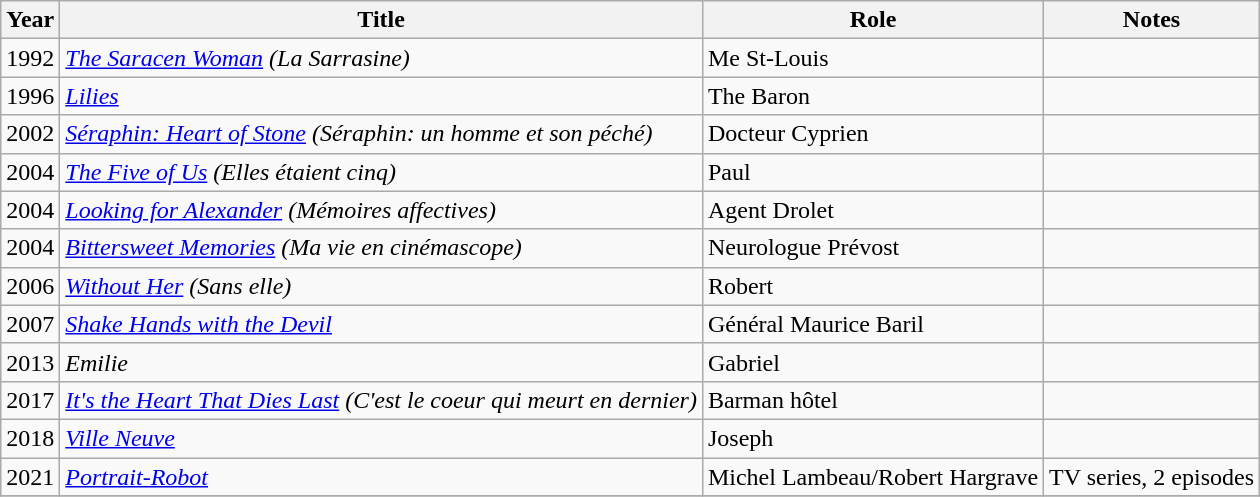<table class="wikitable">
<tr>
<th>Year</th>
<th>Title</th>
<th>Role</th>
<th>Notes</th>
</tr>
<tr>
<td>1992</td>
<td><em><a href='#'>The Saracen Woman</a> (La Sarrasine)</em></td>
<td>Me St-Louis</td>
<td></td>
</tr>
<tr>
<td>1996</td>
<td><em><a href='#'>Lilies</a></em></td>
<td>The Baron</td>
<td></td>
</tr>
<tr>
<td>2002</td>
<td><em><a href='#'>Séraphin: Heart of Stone</a> (Séraphin: un homme et son péché)</em></td>
<td>Docteur Cyprien</td>
<td></td>
</tr>
<tr>
<td>2004</td>
<td><em><a href='#'>The Five of Us</a> (Elles étaient cinq)</em></td>
<td>Paul</td>
<td></td>
</tr>
<tr>
<td>2004</td>
<td><em><a href='#'>Looking for Alexander</a> (Mémoires affectives)</em></td>
<td>Agent Drolet</td>
<td></td>
</tr>
<tr>
<td>2004</td>
<td><em><a href='#'>Bittersweet Memories</a> (Ma vie en cinémascope)</em></td>
<td>Neurologue Prévost</td>
<td></td>
</tr>
<tr>
<td>2006</td>
<td><em><a href='#'>Without Her</a> (Sans elle)</em></td>
<td>Robert</td>
<td></td>
</tr>
<tr>
<td>2007</td>
<td><em><a href='#'>Shake Hands with the Devil</a></em></td>
<td>Général Maurice Baril</td>
<td></td>
</tr>
<tr>
<td>2013</td>
<td><em>Emilie</em></td>
<td>Gabriel</td>
<td></td>
</tr>
<tr>
<td>2017</td>
<td><em><a href='#'>It's the Heart That Dies Last</a> (C'est le coeur qui meurt en dernier)</em></td>
<td>Barman hôtel</td>
<td></td>
</tr>
<tr>
<td>2018</td>
<td><em><a href='#'>Ville Neuve</a></em></td>
<td>Joseph</td>
<td></td>
</tr>
<tr>
<td>2021</td>
<td><em><a href='#'>Portrait-Robot</a></em></td>
<td>Michel Lambeau/Robert Hargrave</td>
<td>TV series, 2 episodes</td>
</tr>
<tr>
</tr>
</table>
